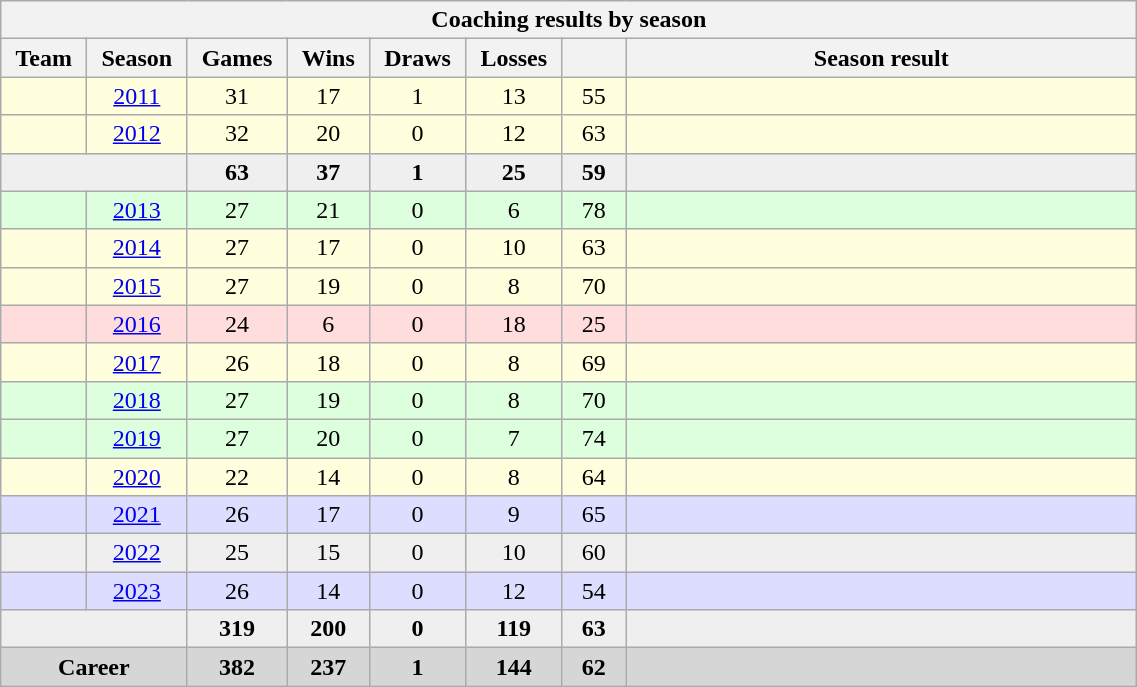<table class="wikitable" width="60%" style="text-align: center;">
<tr>
<th colspan="8"><strong>Coaching results by season</strong></th>
</tr>
<tr>
<th style="width: 4%">Team</th>
<th style="width: 4%">Season</th>
<th style="width: 4%">Games</th>
<th style="width: 4%">Wins</th>
<th style="width: 4%">Draws</th>
<th style="width: 4%">Losses</th>
<th style="width: 4%"></th>
<th style="width: 32%">Season result</th>
</tr>
<tr style="background: #FFFFDD;">
<td></td>
<td><a href='#'>2011</a></td>
<td>31</td>
<td>17</td>
<td>1</td>
<td>13</td>
<td>55</td>
<td></td>
</tr>
<tr style="background: #FFFFDD;">
<td></td>
<td><a href='#'>2012</a></td>
<td>32</td>
<td>20</td>
<td>0</td>
<td>12</td>
<td>63</td>
<td></td>
</tr>
<tr style="background: #EFEFEF;">
<td colspan="2"></td>
<td><strong>63</strong></td>
<td><strong>37</strong></td>
<td><strong>1</strong></td>
<td><strong>25</strong></td>
<td><strong>59</strong></td>
<td></td>
</tr>
<tr style="background: #DDFFDD;">
<td></td>
<td><a href='#'>2013</a></td>
<td>27</td>
<td>21</td>
<td>0</td>
<td>6</td>
<td>78</td>
<td></td>
</tr>
<tr style="background: #FFFFDD;">
<td></td>
<td><a href='#'>2014</a></td>
<td>27</td>
<td>17</td>
<td>0</td>
<td>10</td>
<td>63</td>
<td></td>
</tr>
<tr style="background: #FFFFDD;">
<td></td>
<td><a href='#'>2015</a></td>
<td>27</td>
<td>19</td>
<td>0</td>
<td>8</td>
<td>70</td>
<td></td>
</tr>
<tr style="background: #FFDDDD;">
<td></td>
<td><a href='#'>2016</a></td>
<td>24</td>
<td>6</td>
<td>0</td>
<td>18</td>
<td>25</td>
<td></td>
</tr>
<tr style="background: #FFFFDD;">
<td></td>
<td><a href='#'>2017</a></td>
<td>26</td>
<td>18</td>
<td>0</td>
<td>8</td>
<td>69</td>
<td></td>
</tr>
<tr style="background: #DDFFDD;">
<td></td>
<td><a href='#'>2018</a></td>
<td>27</td>
<td>19</td>
<td>0</td>
<td>8</td>
<td>70</td>
<td></td>
</tr>
<tr style="background: #DDFFDD;">
<td></td>
<td><a href='#'>2019</a></td>
<td>27</td>
<td>20</td>
<td>0</td>
<td>7</td>
<td>74</td>
<td></td>
</tr>
<tr style="background: #FFFFDD;">
<td></td>
<td><a href='#'>2020</a></td>
<td>22</td>
<td>14</td>
<td>0</td>
<td>8</td>
<td>64</td>
<td></td>
</tr>
<tr style="background: #DDDDFF;">
<td></td>
<td><a href='#'>2021</a></td>
<td>26</td>
<td>17</td>
<td>0</td>
<td>9</td>
<td>65</td>
<td></td>
</tr>
<tr style="background: #EFEFEF;">
<td></td>
<td><a href='#'>2022</a></td>
<td>25</td>
<td>15</td>
<td>0</td>
<td>10</td>
<td>60</td>
<td></td>
</tr>
<tr style="background: #DDDDFF;">
<td></td>
<td><a href='#'>2023</a></td>
<td>26</td>
<td>14</td>
<td>0</td>
<td>12</td>
<td>54</td>
<td></td>
</tr>
<tr style="background: #EFEFEF;">
<td colspan="2"></td>
<td><strong>319</strong></td>
<td><strong>200</strong></td>
<td><strong>0</strong></td>
<td><strong>119</strong></td>
<td><strong>63</strong></td>
<td></td>
</tr>
<tr style="background: #D6D6D6;">
<td colspan="2"><strong>Career</strong></td>
<td><strong>382</strong></td>
<td><strong>237</strong></td>
<td><strong>1</strong></td>
<td><strong>144</strong></td>
<td><strong>62</strong></td>
<td></td>
</tr>
</table>
